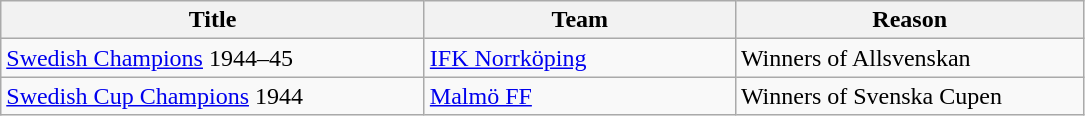<table class="wikitable" style="text-align: left;">
<tr>
<th style="width: 275px;">Title</th>
<th style="width: 200px;">Team</th>
<th style="width: 225px;">Reason</th>
</tr>
<tr>
<td><a href='#'>Swedish Champions</a> 1944–45</td>
<td><a href='#'>IFK Norrköping</a></td>
<td>Winners of Allsvenskan</td>
</tr>
<tr>
<td><a href='#'>Swedish Cup Champions</a> 1944</td>
<td><a href='#'>Malmö FF</a></td>
<td>Winners of Svenska Cupen</td>
</tr>
</table>
